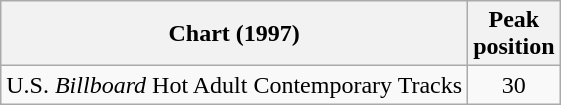<table class="wikitable sortable">
<tr>
<th align="left">Chart (1997)</th>
<th style="text-align:center;">Peak<br>position</th>
</tr>
<tr>
<td align="left">U.S. <em>Billboard</em> Hot Adult Contemporary Tracks</td>
<td style="text-align:center;">30</td>
</tr>
</table>
